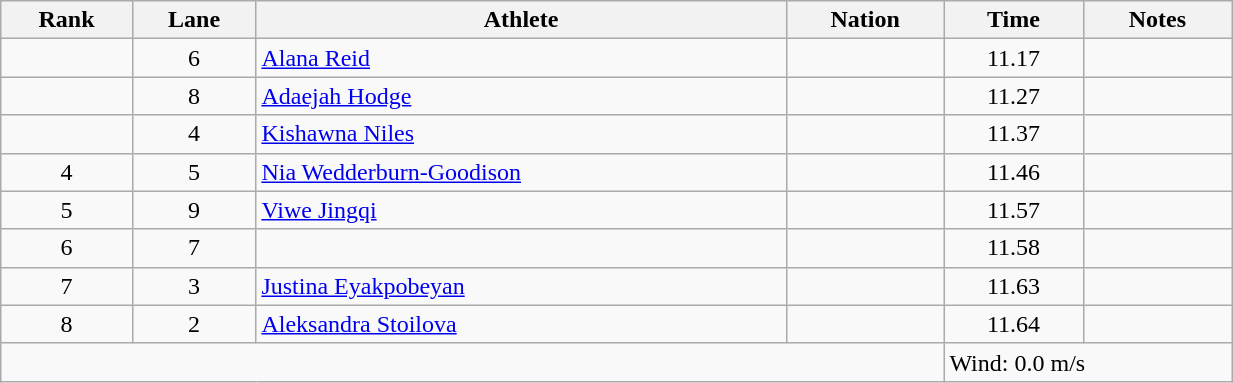<table class="wikitable sortable" style="text-align:center;width: 65%;">
<tr>
<th scope="col">Rank</th>
<th scope="col">Lane</th>
<th scope="col">Athlete</th>
<th scope="col">Nation</th>
<th scope="col">Time</th>
<th scope="col">Notes</th>
</tr>
<tr>
<td></td>
<td>6</td>
<td align="left"><a href='#'>Alana Reid</a></td>
<td align="left"></td>
<td>11.17</td>
<td></td>
</tr>
<tr>
<td></td>
<td>8</td>
<td align="left"><a href='#'>Adaejah Hodge</a></td>
<td align="left"></td>
<td>11.27</td>
<td></td>
</tr>
<tr>
<td></td>
<td>4</td>
<td align="left"><a href='#'>Kishawna Niles</a></td>
<td align="left"></td>
<td>11.37</td>
<td></td>
</tr>
<tr>
<td>4</td>
<td>5</td>
<td align="left"><a href='#'>Nia Wedderburn-Goodison</a></td>
<td align="left"></td>
<td>11.46</td>
<td></td>
</tr>
<tr>
<td>5</td>
<td>9</td>
<td align="left"><a href='#'>Viwe Jingqi</a></td>
<td align="left"></td>
<td>11.57</td>
<td></td>
</tr>
<tr>
<td>6</td>
<td>7</td>
<td align="left"></td>
<td align="left"></td>
<td>11.58</td>
<td></td>
</tr>
<tr>
<td>7</td>
<td>3</td>
<td align="left"><a href='#'>Justina Eyakpobeyan</a></td>
<td align="left"></td>
<td>11.63</td>
<td></td>
</tr>
<tr>
<td>8</td>
<td>2</td>
<td align="left"><a href='#'>Aleksandra Stoilova</a></td>
<td align="left"></td>
<td>11.64</td>
<td></td>
</tr>
<tr class="sortbottom">
<td colspan="4"></td>
<td colspan="2" style="text-align:left;">Wind: 0.0 m/s</td>
</tr>
</table>
